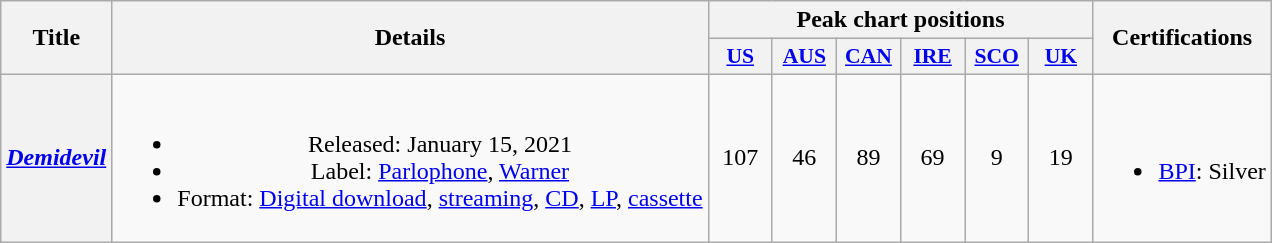<table class="wikitable plainrowheaders" style="text-align:center;">
<tr>
<th scope="col" rowspan="2">Title</th>
<th scope="col" rowspan="2">Details</th>
<th scope="col" colspan="6">Peak chart positions</th>
<th scope="col" rowspan="2">Certifications</th>
</tr>
<tr>
<th scope="col" style="width:2.5em;font-size:90%;"><a href='#'>US</a><br></th>
<th scope="col" style="width:2.5em;font-size:90%;"><a href='#'>AUS</a><br></th>
<th scope="col" style="width:2.5em;font-size:90%;"><a href='#'>CAN</a><br></th>
<th scope="col" style="width:2.5em;font-size:90%;"><a href='#'>IRE</a><br></th>
<th scope="col" style="width:2.5em;font-size:90%;"><a href='#'>SCO</a><br></th>
<th scope="col" style="width:2.5em;font-size:90%;"><a href='#'>UK</a><br></th>
</tr>
<tr>
<th scope="row"><em><a href='#'>Demidevil</a></em></th>
<td><br><ul><li>Released: January 15, 2021</li><li>Label: <a href='#'>Parlophone</a>, <a href='#'>Warner</a></li><li>Format: <a href='#'>Digital download</a>, <a href='#'>streaming</a>, <a href='#'>CD</a>, <a href='#'>LP</a>, <a href='#'>cassette</a></li></ul></td>
<td>107</td>
<td>46</td>
<td>89</td>
<td>69</td>
<td>9</td>
<td>19</td>
<td><br><ul><li><a href='#'>BPI</a>: Silver</li></ul></td>
</tr>
</table>
